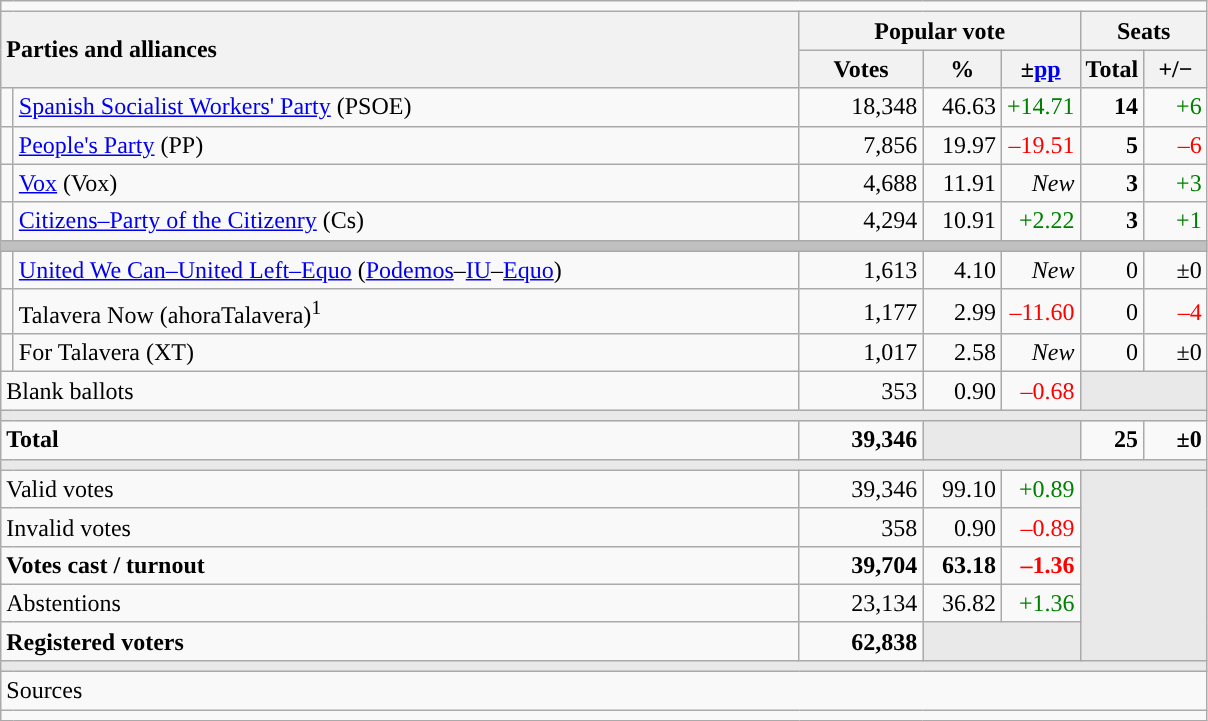<table class="wikitable" style="text-align:right;">
<tr>
<td colspan="7"></td>
</tr>
<tr>
<th style="text-align:left;" rowspan="2" colspan="2" width="525">Parties and alliances</th>
<th colspan="3">Popular vote</th>
<th colspan="2">Seats</th>
</tr>
<tr>
<th width="75">Votes</th>
<th width="45">%</th>
<th width="45">±<a href='#'>pp</a></th>
<th width="35">Total</th>
<th width="35">+/−</th>
</tr>
<tr>
<td width="1" style="color:inherit;background:"></td>
<td align="left"><a href='#'>Spanish Socialist Workers' Party</a> (PSOE)</td>
<td>18,348</td>
<td>46.63</td>
<td style="color:green;">+14.71</td>
<td><strong>14</strong></td>
<td style="color:green;">+6</td>
</tr>
<tr>
<td style="color:inherit;background:"></td>
<td align="left"><a href='#'>People's Party</a> (PP)</td>
<td>7,856</td>
<td>19.97</td>
<td style="color:red;">–19.51</td>
<td><strong>5</strong></td>
<td style="color:red;">–6</td>
</tr>
<tr>
<td style="color:inherit;background:"></td>
<td align="left"><a href='#'>Vox</a> (Vox)</td>
<td>4,688</td>
<td>11.91</td>
<td><em>New</em></td>
<td><strong>3</strong></td>
<td style="color:green;">+3</td>
</tr>
<tr>
<td style="color:inherit;background:"></td>
<td align="left"><a href='#'>Citizens–Party of the Citizenry</a> (Cs)</td>
<td>4,294</td>
<td>10.91</td>
<td style="color:green;">+2.22</td>
<td><strong>3</strong></td>
<td style="color:green;">+1</td>
</tr>
<tr>
<td colspan="7" bgcolor="#C0C0C0"></td>
</tr>
<tr>
<td style="color:inherit;background:"></td>
<td align="left"><a href='#'>United We Can–United Left–Equo</a> (<a href='#'>Podemos</a>–<a href='#'>IU</a>–<a href='#'>Equo</a>)</td>
<td>1,613</td>
<td>4.10</td>
<td><em>New</em></td>
<td>0</td>
<td>±0</td>
</tr>
<tr>
<td style="color:inherit;background:"></td>
<td align="left">Talavera Now (ahoraTalavera)<sup>1</sup></td>
<td>1,177</td>
<td>2.99</td>
<td style="color:red;">–11.60</td>
<td>0</td>
<td style="color:red;">–4</td>
</tr>
<tr>
<td style="color:inherit;background:"></td>
<td align="left">For Talavera (XT)</td>
<td>1,017</td>
<td>2.58</td>
<td><em>New</em></td>
<td>0</td>
<td>±0</td>
</tr>
<tr>
<td align="left" colspan="2">Blank ballots</td>
<td>353</td>
<td>0.90</td>
<td style="color:red;">–0.68</td>
<td bgcolor="#E9E9E9" colspan="2"></td>
</tr>
<tr>
<td colspan="7" bgcolor="#E9E9E9"></td>
</tr>
<tr style="font-weight:bold;">
<td align="left" colspan="2">Total</td>
<td>39,346</td>
<td bgcolor="#E9E9E9" colspan="2"></td>
<td>25</td>
<td>±0</td>
</tr>
<tr>
<td colspan="7" bgcolor="#E9E9E9"></td>
</tr>
<tr>
<td align="left" colspan="2">Valid votes</td>
<td>39,346</td>
<td>99.10</td>
<td style="color:green;">+0.89</td>
<td bgcolor="#E9E9E9" colspan="2" rowspan="5"></td>
</tr>
<tr>
<td align="left" colspan="2">Invalid votes</td>
<td>358</td>
<td>0.90</td>
<td style="color:red;">–0.89</td>
</tr>
<tr style="font-weight:bold;">
<td align="left" colspan="2">Votes cast / turnout</td>
<td>39,704</td>
<td>63.18</td>
<td style="color:red;">–1.36</td>
</tr>
<tr>
<td align="left" colspan="2">Abstentions</td>
<td>23,134</td>
<td>36.82</td>
<td style="color:green;">+1.36</td>
</tr>
<tr style="font-weight:bold;">
<td align="left" colspan="2">Registered voters</td>
<td>62,838</td>
<td bgcolor="#E9E9E9" colspan="2"></td>
</tr>
<tr>
<td colspan="7" bgcolor="#E9E9E9"></td>
</tr>
<tr>
<td align="left" colspan="7">Sources</td>
</tr>
<tr>
<td colspan="7" style="text-align:left; max-width:790px;"></td>
</tr>
</table>
